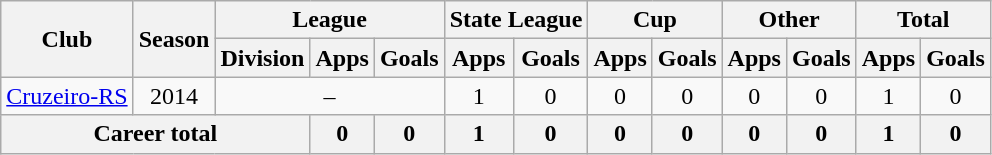<table class=wikitable style=text-align:center>
<tr>
<th rowspan=2>Club</th>
<th rowspan=2>Season</th>
<th colspan=3>League</th>
<th colspan=2>State League</th>
<th colspan=2>Cup</th>
<th colspan=2>Other</th>
<th colspan=2>Total</th>
</tr>
<tr>
<th>Division</th>
<th>Apps</th>
<th>Goals</th>
<th>Apps</th>
<th>Goals</th>
<th>Apps</th>
<th>Goals</th>
<th>Apps</th>
<th>Goals</th>
<th>Apps</th>
<th>Goals</th>
</tr>
<tr>
<td><a href='#'>Cruzeiro-RS</a></td>
<td>2014</td>
<td colspan=3>–</td>
<td>1</td>
<td>0</td>
<td>0</td>
<td>0</td>
<td>0</td>
<td>0</td>
<td>1</td>
<td>0</td>
</tr>
<tr>
<th colspan=3>Career total</th>
<th>0</th>
<th>0</th>
<th>1</th>
<th>0</th>
<th>0</th>
<th>0</th>
<th>0</th>
<th>0</th>
<th>1</th>
<th>0</th>
</tr>
</table>
